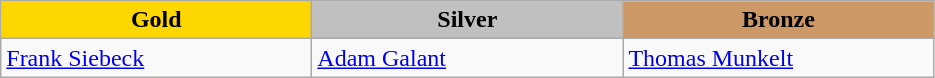<table class="wikitable" style="text-align:left">
<tr align="center">
<td width=200 bgcolor=gold><strong>Gold</strong></td>
<td width=200 bgcolor=silver><strong>Silver</strong></td>
<td width=200 bgcolor=CC9966><strong>Bronze</strong></td>
</tr>
<tr>
<td><a href='#'>Frank Siebeck</a><br><em></em></td>
<td><a href='#'>Adam Galant</a><br><em></em></td>
<td><a href='#'>Thomas Munkelt</a><br><em></em></td>
</tr>
</table>
